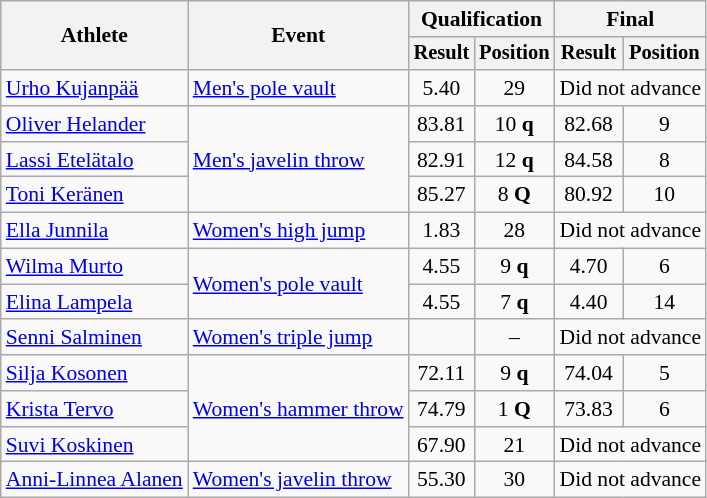<table class="wikitable" style="font-size:90%">
<tr>
<th rowspan="2">Athlete</th>
<th rowspan="2">Event</th>
<th colspan="2">Qualification</th>
<th colspan="2">Final</th>
</tr>
<tr style="font-size:95%">
<th>Result</th>
<th>Position</th>
<th>Result</th>
<th>Position</th>
</tr>
<tr align=center>
<td align=left><a href='#'>Urho Kujanpää</a></td>
<td align=left><a href='#'>Men's pole vault</a></td>
<td>5.40</td>
<td>29</td>
<td colspan=2>Did not advance</td>
</tr>
<tr align=center>
<td align=left><a href='#'>Oliver Helander</a></td>
<td align=left rowspan=3><a href='#'>Men's javelin throw</a></td>
<td>83.81</td>
<td>10 <strong>q</strong></td>
<td>82.68</td>
<td>9</td>
</tr>
<tr align=center>
<td align=left><a href='#'>Lassi Etelätalo</a></td>
<td>82.91</td>
<td>12 <strong>q</strong></td>
<td>84.58</td>
<td>8</td>
</tr>
<tr align=center>
<td align=left><a href='#'>Toni Keränen</a></td>
<td>85.27</td>
<td>8 <strong>Q</strong></td>
<td>80.92</td>
<td>10</td>
</tr>
<tr align=center>
<td align=left><a href='#'>Ella Junnila</a></td>
<td align=left><a href='#'>Women's high jump</a></td>
<td>1.83</td>
<td>28</td>
<td colspan=2>Did not advance</td>
</tr>
<tr align=center>
<td align=left><a href='#'>Wilma Murto</a></td>
<td align=left rowspan=2><a href='#'>Women's pole vault</a></td>
<td>4.55</td>
<td>9 <strong>q</strong></td>
<td>4.70</td>
<td>6</td>
</tr>
<tr align=center>
<td align=left><a href='#'>Elina Lampela</a></td>
<td>4.55</td>
<td>7 <strong>q</strong></td>
<td>4.40</td>
<td>14</td>
</tr>
<tr align=center>
<td align=left><a href='#'>Senni Salminen</a></td>
<td align=left><a href='#'>Women's triple jump</a></td>
<td></td>
<td>–</td>
<td colspan=2>Did not advance</td>
</tr>
<tr align=center>
<td align=left><a href='#'>Silja Kosonen</a></td>
<td rowspan=3 align=left><a href='#'>Women's hammer throw</a></td>
<td>72.11</td>
<td>9 <strong>q</strong></td>
<td>74.04</td>
<td>5</td>
</tr>
<tr align=center>
<td align=left><a href='#'>Krista Tervo</a></td>
<td>74.79 <strong></strong></td>
<td>1 <strong>Q</strong></td>
<td>73.83</td>
<td>6</td>
</tr>
<tr align=center>
<td align=left><a href='#'>Suvi Koskinen</a></td>
<td>67.90</td>
<td>21</td>
<td colspan=2>Did not advance</td>
</tr>
<tr align=center>
<td align=left><a href='#'>Anni-Linnea Alanen</a></td>
<td align=left><a href='#'>Women's javelin throw</a></td>
<td>55.30</td>
<td>30</td>
<td colspan=2>Did not advance</td>
</tr>
</table>
